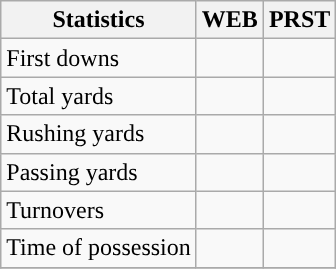<table class="wikitable" style="float: left;">
<tr>
<th>Statistics</th>
<th>WEB</th>
<th>PRST</th>
</tr>
<tr>
<td>First downs</td>
<td></td>
<td></td>
</tr>
<tr>
<td>Total yards</td>
<td></td>
<td></td>
</tr>
<tr>
<td>Rushing yards</td>
<td></td>
<td></td>
</tr>
<tr>
<td>Passing yards</td>
<td></td>
<td></td>
</tr>
<tr>
<td>Turnovers</td>
<td></td>
<td></td>
</tr>
<tr>
<td>Time of possession</td>
<td></td>
<td></td>
</tr>
<tr>
</tr>
</table>
